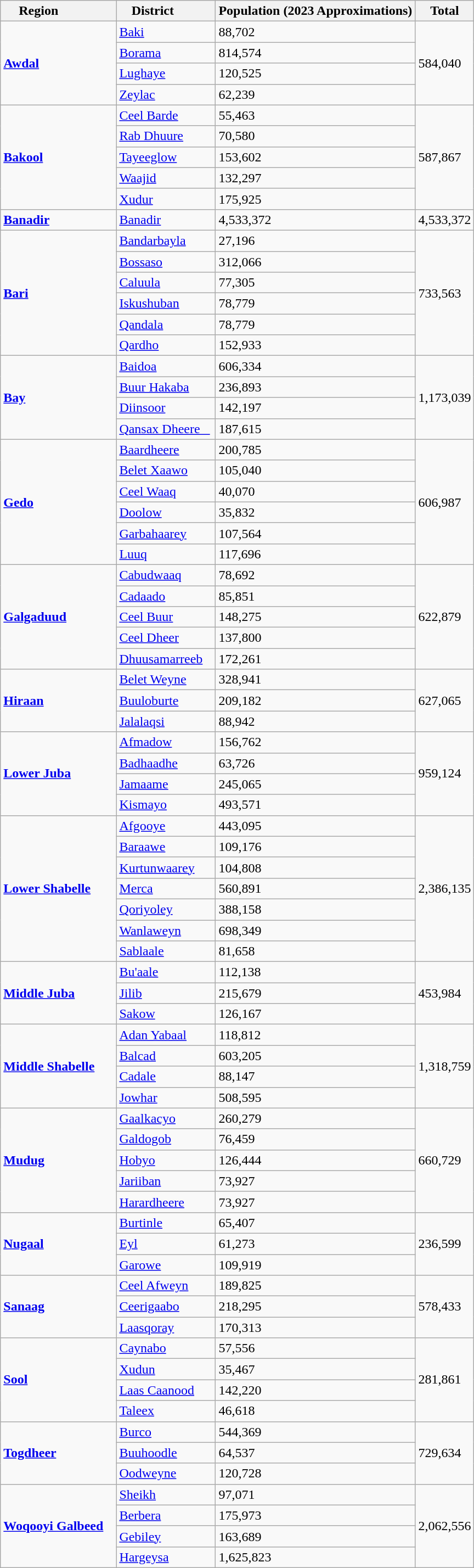<table class="wikitable sortable mw-collapsible">
<tr>
<th><strong>Region            </strong></th>
<th><strong>District        </strong></th>
<th><strong>Population (2023 Approximations)</strong></th>
<th>Total</th>
</tr>
<tr>
<td rowspan="4"><strong><a href='#'>Awdal</a>             </strong></td>
<td><a href='#'>Baki</a>            </td>
<td>88,702</td>
<td rowspan="4">584,040</td>
</tr>
<tr>
<td><a href='#'>Borama</a>          </td>
<td>814,574</td>
</tr>
<tr>
<td><a href='#'>Lughaye</a>         </td>
<td>120,525</td>
</tr>
<tr>
<td><a href='#'>Zeylac</a>          </td>
<td>62,239</td>
</tr>
<tr>
<td rowspan="5"><strong><a href='#'>Bakool</a>            </strong></td>
<td><a href='#'>Ceel Barde</a>      </td>
<td>55,463</td>
<td rowspan="5">587,867</td>
</tr>
<tr>
<td><a href='#'>Rab Dhuure</a>      </td>
<td>70,580</td>
</tr>
<tr>
<td><a href='#'>Tayeeglow</a>       </td>
<td>153,602</td>
</tr>
<tr>
<td><a href='#'>Waajid</a>          </td>
<td>132,297</td>
</tr>
<tr>
<td><a href='#'>Xudur</a>           </td>
<td>175,925</td>
</tr>
<tr>
<td><strong><a href='#'>Banadir</a>           </strong></td>
<td><a href='#'>Banadir</a>         </td>
<td>4,533,372</td>
<td>4,533,372</td>
</tr>
<tr>
<td rowspan="6"><strong><a href='#'>Bari</a>              </strong></td>
<td><a href='#'>Bandarbayla</a>     </td>
<td>27,196</td>
<td rowspan="6">733,563</td>
</tr>
<tr>
<td><a href='#'>Bossaso</a>         </td>
<td>312,066</td>
</tr>
<tr>
<td><a href='#'>Caluula</a>         </td>
<td>77,305</td>
</tr>
<tr>
<td><a href='#'>Iskushuban</a>      </td>
<td>78,779</td>
</tr>
<tr>
<td><a href='#'>Qandala</a>         </td>
<td>78,779</td>
</tr>
<tr>
<td><a href='#'>Qardho</a>          </td>
<td>152,933</td>
</tr>
<tr>
<td rowspan="4"><strong><a href='#'>Bay</a>               </strong></td>
<td><a href='#'>Baidoa</a>          </td>
<td>606,334</td>
<td rowspan="4">1,173,039</td>
</tr>
<tr>
<td><a href='#'>Buur Hakaba</a>     </td>
<td>236,893</td>
</tr>
<tr>
<td><a href='#'>Diinsoor</a>        </td>
<td>142,197</td>
</tr>
<tr>
<td><a href='#'>Qansax Dheere   </a></td>
<td>187,615</td>
</tr>
<tr>
<td rowspan="6"><strong><a href='#'>Gedo</a>              </strong></td>
<td><a href='#'>Baardheere</a>      </td>
<td>200,785</td>
<td rowspan="6">606,987</td>
</tr>
<tr>
<td><a href='#'>Belet Xaawo</a>     </td>
<td>105,040</td>
</tr>
<tr>
<td><a href='#'>Ceel Waaq</a>       </td>
<td>40,070</td>
</tr>
<tr>
<td><a href='#'>Doolow</a>          </td>
<td>35,832</td>
</tr>
<tr>
<td><a href='#'>Garbahaarey</a>     </td>
<td>107,564</td>
</tr>
<tr>
<td><a href='#'>Luuq</a>            </td>
<td>117,696</td>
</tr>
<tr>
<td rowspan="5"><strong><a href='#'>Galgaduud</a>         </strong></td>
<td><a href='#'>Cabudwaaq</a>       </td>
<td>78,692</td>
<td rowspan="5">622,879</td>
</tr>
<tr>
<td><a href='#'>Cadaado</a>         </td>
<td>85,851</td>
</tr>
<tr>
<td><a href='#'>Ceel Buur</a>       </td>
<td>148,275</td>
</tr>
<tr>
<td><a href='#'>Ceel Dheer</a>      </td>
<td>137,800</td>
</tr>
<tr>
<td><a href='#'>Dhuusamarreeb</a>   </td>
<td>172,261</td>
</tr>
<tr>
<td rowspan="3"><strong><a href='#'>Hiraan</a>            </strong></td>
<td><a href='#'>Belet Weyne</a>     </td>
<td>328,941</td>
<td rowspan="3">627,065</td>
</tr>
<tr>
<td><a href='#'>Buuloburte</a>      </td>
<td>209,182</td>
</tr>
<tr>
<td><a href='#'>Jalalaqsi</a>       </td>
<td>88,942</td>
</tr>
<tr>
<td rowspan="4"><strong><a href='#'>Lower Juba</a></strong></td>
<td><a href='#'>Afmadow</a>      </td>
<td>156,762</td>
<td rowspan="4">959,124</td>
</tr>
<tr>
<td><a href='#'>Badhaadhe</a>    </td>
<td>63,726</td>
</tr>
<tr>
<td><a href='#'>Jamaame</a>      </td>
<td>245,065</td>
</tr>
<tr>
<td><a href='#'>Kismayo</a>      </td>
<td>493,571</td>
</tr>
<tr>
<td rowspan="7"><strong><a href='#'>Lower Shabelle</a></strong></td>
<td><a href='#'>Afgooye</a>   </td>
<td>443,095</td>
<td rowspan="7">2,386,135</td>
</tr>
<tr>
<td><a href='#'>Baraawe</a></td>
<td>109,176</td>
</tr>
<tr>
<td><a href='#'>Kurtunwaarey</a></td>
<td>104,808</td>
</tr>
<tr>
<td><a href='#'>Merca</a>   </td>
<td>560,891</td>
</tr>
<tr>
<td><a href='#'>Qoriyoley</a></td>
<td>388,158</td>
</tr>
<tr>
<td><a href='#'>Wanlaweyn</a>  </td>
<td>698,349</td>
</tr>
<tr>
<td><a href='#'>Sablaale</a></td>
<td>81,658</td>
</tr>
<tr>
<td rowspan="3"><strong><a href='#'>Middle Juba</a>       </strong></td>
<td><a href='#'>Bu'aale</a>         </td>
<td>112,138</td>
<td rowspan="3">453,984</td>
</tr>
<tr>
<td><a href='#'>Jilib</a>           </td>
<td>215,679</td>
</tr>
<tr>
<td><a href='#'>Sakow</a>          </td>
<td>126,167</td>
</tr>
<tr>
<td rowspan="4"><strong><a href='#'>Middle Shabelle</a>   </strong></td>
<td><a href='#'>Adan Yabaal</a>     </td>
<td>118,812</td>
<td rowspan="4">1,318,759</td>
</tr>
<tr>
<td><a href='#'>Balcad</a>          </td>
<td>603,205</td>
</tr>
<tr>
<td><a href='#'>Cadale</a>          </td>
<td>88,147</td>
</tr>
<tr>
<td><a href='#'>Jowhar</a>          </td>
<td>508,595</td>
</tr>
<tr>
<td rowspan="5"><strong><a href='#'>Mudug</a>             </strong></td>
<td><a href='#'>Gaalkacyo</a>       </td>
<td>260,279</td>
<td rowspan="5">660,729</td>
</tr>
<tr>
<td><a href='#'>Galdogob</a>        </td>
<td>76,459</td>
</tr>
<tr>
<td><a href='#'>Hobyo</a>           </td>
<td>126,444</td>
</tr>
<tr>
<td><a href='#'>Jariiban</a>        </td>
<td>73,927</td>
</tr>
<tr>
<td><a href='#'>Harardheere</a>     </td>
<td>73,927</td>
</tr>
<tr>
<td rowspan="3"><strong><a href='#'>Nugaal</a>            </strong></td>
<td><a href='#'>Burtinle</a>        </td>
<td>65,407</td>
<td rowspan="3">236,599</td>
</tr>
<tr>
<td><a href='#'>Eyl</a>             </td>
<td>61,273</td>
</tr>
<tr>
<td><a href='#'>Garowe</a>          </td>
<td>109,919</td>
</tr>
<tr>
<td rowspan="3"><strong><a href='#'>Sanaag</a>            </strong></td>
<td><a href='#'>Ceel Afweyn</a></td>
<td>189,825</td>
<td rowspan="3">578,433</td>
</tr>
<tr>
<td><a href='#'>Ceerigaabo</a>      </td>
<td>218,295</td>
</tr>
<tr>
<td><a href='#'>Laasqoray</a>       </td>
<td>170,313</td>
</tr>
<tr>
<td rowspan="4"><strong><a href='#'>Sool</a>              </strong></td>
<td><a href='#'>Caynabo</a>         </td>
<td>57,556</td>
<td rowspan="4">281,861</td>
</tr>
<tr>
<td><a href='#'>Xudun</a></td>
<td>35,467</td>
</tr>
<tr>
<td><a href='#'>Laas Caanood</a>    </td>
<td>142,220</td>
</tr>
<tr>
<td><a href='#'>Taleex</a>          </td>
<td>46,618</td>
</tr>
<tr>
<td rowspan="3"><strong><a href='#'>Togdheer</a>          </strong></td>
<td><a href='#'>Burco</a>           </td>
<td>544,369</td>
<td rowspan="3">729,634</td>
</tr>
<tr>
<td><a href='#'>Buuhoodle</a>       </td>
<td>64,537</td>
</tr>
<tr>
<td><a href='#'>Oodweyne</a></td>
<td>120,728</td>
</tr>
<tr>
<td rowspan="4"><strong><a href='#'>Woqooyi Galbeed</a>   </strong></td>
<td><a href='#'>Sheikh</a>          </td>
<td>97,071</td>
<td rowspan="4">2,062,556</td>
</tr>
<tr>
<td><a href='#'>Berbera</a>         </td>
<td>175,973</td>
</tr>
<tr>
<td><a href='#'>Gebiley</a>         </td>
<td>163,689</td>
</tr>
<tr>
<td><a href='#'>Hargeysa</a>        </td>
<td>1,625,823</td>
</tr>
</table>
